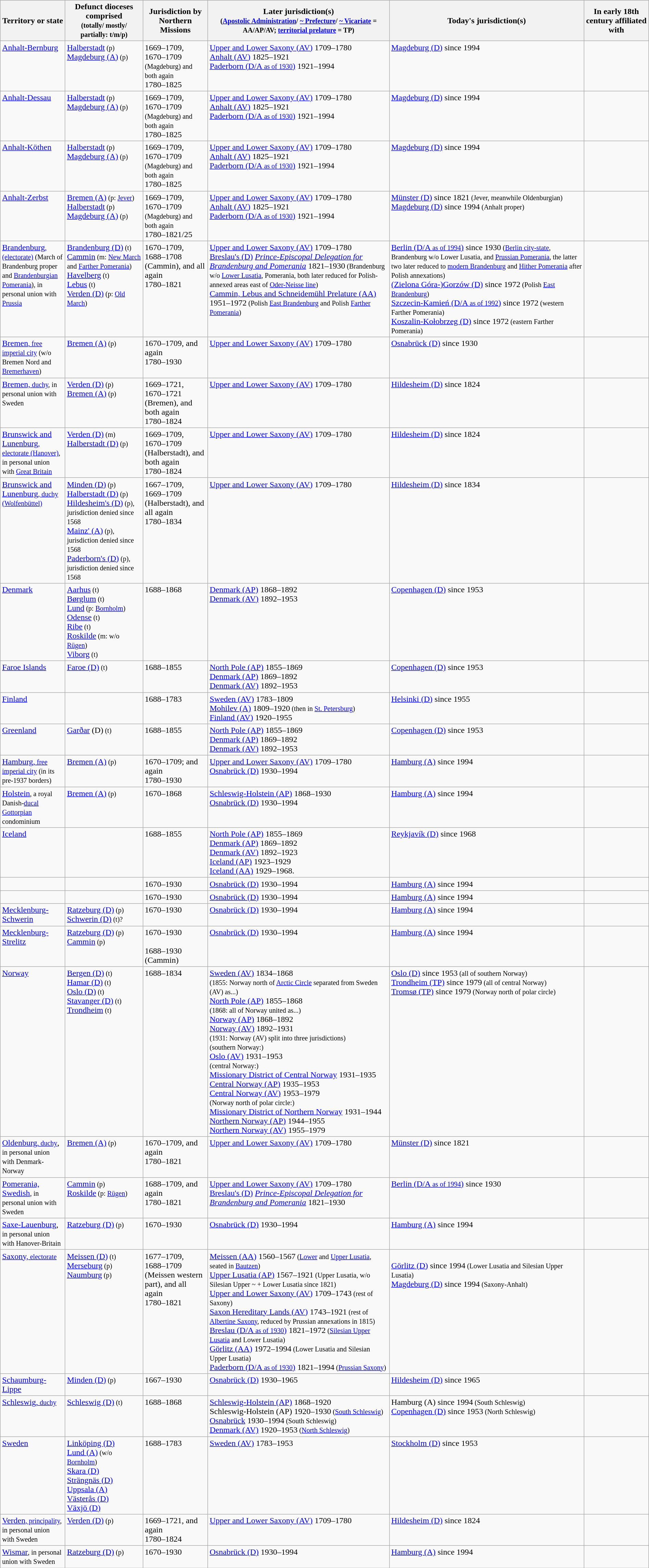<table class="sortable wikitable" width="100%">
<tr class="hintergrundfarbe5">
<th width = "10%">Territory or state</th>
<th width = "12%">Defunct dioceses comprised<br><small>(totally/ mostly/ partially: t/m/p)</small></th>
<th width = "10%">Jurisdiction by Northern Missions</th>
<th width = "28%">Later jurisdiction(s)<br><small>(<a href='#'>Apostolic Administration</a>/ <a href='#'>~ Prefecture</a>/ <a href='#'>~ Vicariate</a> = AA/AP/AV; <a href='#'>territorial prelature</a> = TP)</small></th>
<th width = "30%">Today's jurisdiction(s)</th>
<th width = "10">In early 18th century affiliated with</th>
</tr>
<tr valign=top>
<td><a href='#'>Anhalt-Bernburg</a></td>
<td><a href='#'>Halberstadt</a><small> (p)</small><br><a href='#'>Magdeburg (A)</a><small> (p)</small></td>
<td>1669–1709, <br>1670–1709<small> (Magdeburg) and both again</small> <br>1780–1825</td>
<td><a href='#'>Upper and Lower Saxony (AV)</a> 1709–1780<br><a href='#'>Anhalt (AV)</a> 1825–1921<br><a href='#'>Paderborn (D/A<small> as of 1930</small>)</a> 1921–1994</td>
<td><a href='#'>Magdeburg (D)</a> since 1994</td>
<td></td>
</tr>
<tr valign=top>
<td><a href='#'>Anhalt-Dessau</a></td>
<td><a href='#'>Halberstadt</a><small> (p)</small><br><a href='#'>Magdeburg (A)</a><small> (p)</small></td>
<td>1669–1709, <br>1670–1709<small> (Magdeburg) and both again</small> <br>1780–1825</td>
<td><a href='#'>Upper and Lower Saxony (AV)</a> 1709–1780<br><a href='#'>Anhalt (AV)</a> 1825–1921<br><a href='#'>Paderborn (D/A<small> as of 1930</small>)</a> 1921–1994</td>
<td><a href='#'>Magdeburg (D)</a> since 1994</td>
<td></td>
</tr>
<tr valign=top>
<td><a href='#'>Anhalt-Köthen</a></td>
<td><a href='#'>Halberstadt</a><small> (p)</small><br><a href='#'>Magdeburg (A)</a><small> (p)</small></td>
<td>1669–1709, <br>1670–1709<small> (Magdeburg) and both again</small> <br>1780–1825</td>
<td><a href='#'>Upper and Lower Saxony (AV)</a> 1709–1780<br><a href='#'>Anhalt (AV)</a> 1825–1921<br><a href='#'>Paderborn (D/A<small> as of 1930</small>)</a> 1921–1994</td>
<td><a href='#'>Magdeburg (D)</a> since 1994</td>
<td></td>
</tr>
<tr valign=top>
<td><a href='#'>Anhalt-Zerbst</a></td>
<td><a href='#'>Bremen (A)</a><small> (p: <a href='#'>Jever</a>)</small><br><a href='#'>Halberstadt</a><small> (p)</small><br><a href='#'>Magdeburg (A)</a><small> (p)</small></td>
<td>1669–1709, <br>1670–1709<small> (Magdeburg) and both again</small> <br>1780–1821/25</td>
<td><a href='#'>Upper and Lower Saxony (AV)</a> 1709–1780<br><a href='#'>Anhalt (AV)</a> 1825–1921<br><a href='#'>Paderborn (D/A<small> as of 1930</small>)</a> 1921–1994</td>
<td><a href='#'>Münster (D)</a> since 1821<small> (Jever, meanwhile Oldenburgian)</small><br><a href='#'>Magdeburg (D)</a> since 1994<small> (Anhalt proper)</small></td>
<td></td>
</tr>
<tr valign=top>
<td><a href='#'>Brandenburg<small>, (electorate)</small></a><small> (March of Brandenburg proper and <a href='#'>Brandenburgian Pomerania</a>), in personal union with <a href='#'>Prussia</a></small></td>
<td><a href='#'>Brandenburg (D)</a><small> (t)</small><br><a href='#'>Cammin</a><small> (m: <a href='#'>New March</a> and <a href='#'>Farther Pomerania</a>)</small><br><a href='#'>Havelberg</a><small> (t)</small><br><a href='#'>Lebus</a><small> (t)</small><br><a href='#'>Verden (D)</a><small> (p: <a href='#'>Old March</a>)</small></td>
<td>1670–1709, <br>1688–1708 (Cammin), and all again <br>1780–1821</td>
<td><a href='#'>Upper and Lower Saxony (AV)</a> 1709–1780<br><a href='#'>Breslau's (D)</a> <em><a href='#'>Prince-Episcopal Delegation for Brandenburg and Pomerania</a></em> 1821–1930<small> (Brandenburg w/o <a href='#'>Lower Lusatia</a>, Pomerania, both later reduced for Polish-annexed areas east of <a href='#'>Oder-Neisse line</a>)</small><br><a href='#'>Cammin, Lebus and Schneidemühl Prelature (AA)</a> 1951–1972<small> (Polish <a href='#'>East Brandenburg</a> and Polish <a href='#'>Farther Pomerania</a>)</small></td>
<td><a href='#'>Berlin (D/A<small> as of 1994</small>)</a> since 1930<small> (<a href='#'>Berlin city-state</a>, Brandenburg w/o Lower Lusatia, and <a href='#'>Prussian Pomerania</a>, the latter two later reduced to <a href='#'>modern Brandenburg</a> and <a href='#'>Hither Pomerania</a> after Polish annexations)</small><br><a href='#'>(Zielona Góra-)Gorzów (D)</a> since 1972<small> (Polish <a href='#'>East Brandenburg</a>)</small><br><a href='#'>Szczecin-Kamień (D/A<small> as of 1992</small>)</a> since 1972<small> (western Farther Pomerania)</small><br><a href='#'>Koszalin-Kołobrzeg (D)</a> since 1972<small> (eastern Farther Pomerania)</small></td>
<td></td>
</tr>
<tr valign=top>
<td><a href='#'>Bremen<small>, free imperial city</small></a><small> (w/o Bremen Nord and <a href='#'>Bremerhaven</a>)</small></td>
<td><a href='#'>Bremen (A)</a><small> (p)</small></td>
<td>1670–1709, and again <br>1780–1930</td>
<td><a href='#'>Upper and Lower Saxony (AV)</a> 1709–1780</td>
<td><a href='#'>Osnabrück (D)</a> since 1930</td>
<td></td>
</tr>
<tr valign=top>
<td><a href='#'>Bremen,<small> duchy</small></a><small>, in personal union with Sweden</small></td>
<td><a href='#'>Verden (D)</a><small> (p)</small><br><a href='#'>Bremen (A)</a><small> (p)</small></td>
<td>1669–1721, <br>1670–1721 (Bremen), and both again <br>1780–1824</td>
<td><a href='#'>Upper and Lower Saxony (AV)</a> 1709–1780</td>
<td><a href='#'>Hildesheim (D)</a> since 1824</td>
<td></td>
</tr>
<tr valign=top>
<td><a href='#'>Brunswick and Lunenburg<small>, electorate (Hanover)</small></a><small>, in personal union with <a href='#'>Great Britain</a></small></td>
<td><a href='#'>Verden (D)</a><small> (m)</small><br><a href='#'>Halberstadt (D)</a><small> (p)</small></td>
<td>1669–1709, 1670–1709 (Halberstadt), and both again <br>1780–1824</td>
<td><a href='#'>Upper and Lower Saxony (AV)</a> 1709–1780</td>
<td><a href='#'>Hildesheim (D)</a> since 1824</td>
<td></td>
</tr>
<tr valign=top>
<td><a href='#'>Brunswick and Lunenburg<small>, duchy (Wolfenbüttel)</small></a></td>
<td><a href='#'>Minden (D)</a><small> (p)</small><br><a href='#'>Halberstadt (D)</a><small> (p)</small><br><a href='#'>Hildesheim's (D)</a><small> (p), jurisdiction denied since 1568</small><br><a href='#'>Mainz' (A)</a><small> (p), jurisdiction denied since 1568</small><br><a href='#'>Paderborn's (D)</a><small> (p), jurisdiction denied since 1568</small></td>
<td>1667–1709, 1669–1709 (Halberstadt), and all again<br>1780–1834</td>
<td><a href='#'>Upper and Lower Saxony (AV)</a> 1709–1780</td>
<td><a href='#'>Hildesheim (D)</a> since 1834</td>
<td></td>
</tr>
<tr valign=top>
<td><a href='#'>Denmark</a></td>
<td><a href='#'>Aarhus</a><small> (t)</small><br><a href='#'>Børglum</a><small> (t)</small><br><a href='#'>Lund</a><small> (p: <a href='#'>Bornholm</a>)</small><br><a href='#'>Odense</a><small> (t)</small><br><a href='#'>Ribe</a><small> (t)</small><br><a href='#'>Roskilde</a><small> (m: w/o <a href='#'>Rügen</a>)</small><br><a href='#'>Viborg</a><small> (t)</small></td>
<td>1688–1868</td>
<td><a href='#'>Denmark (AP)</a> 1868–1892<br><a href='#'>Denmark (AV)</a> 1892–1953</td>
<td><a href='#'>Copenhagen (D)</a> since 1953</td>
<td></td>
</tr>
<tr valign=top>
<td><a href='#'>Faroe Islands</a></td>
<td><a href='#'>Faroe (D)</a><small> (t)</small></td>
<td>1688–1855</td>
<td><a href='#'>North Pole (AP)</a> 1855–1869<br><a href='#'>Denmark (AP)</a> 1869–1892<br><a href='#'>Denmark (AV)</a> 1892–1953</td>
<td><a href='#'>Copenhagen (D)</a> since 1953</td>
<td></td>
</tr>
<tr valign=top>
<td><a href='#'>Finland</a></td>
<td></td>
<td>1688–1783</td>
<td><a href='#'>Sweden (AV)</a> 1783–1809<br><a href='#'>Mohilev (A)</a> 1809–1920<small> (then in <a href='#'>St. Petersburg</a>)</small><br><a href='#'>Finland (AV)</a> 1920–1955</td>
<td><a href='#'>Helsinki (D)</a> since 1955</td>
<td></td>
</tr>
<tr valign=top>
<td><a href='#'>Greenland</a></td>
<td><a href='#'>Garðar</a> (D)<small> (t)</small></td>
<td>1688–1855</td>
<td><a href='#'>North Pole (AP)</a> 1855–1869<br><a href='#'>Denmark (AP)</a> 1869–1892<br><a href='#'>Denmark (AV)</a> 1892–1953</td>
<td><a href='#'>Copenhagen (D)</a> since 1953</td>
<td></td>
</tr>
<tr valign=top>
<td><a href='#'>Hamburg,<small> free imperial city</small></a><small> (in its pre-1937 borders)</small></td>
<td><a href='#'>Bremen (A)</a><small> (p)</small></td>
<td>1670–1709; and again<br>1780–1930</td>
<td><a href='#'>Upper and Lower Saxony (AV)</a> 1709–1780<br><a href='#'>Osnabrück (D)</a> 1930–1994</td>
<td><a href='#'>Hamburg (A)</a> since 1994</td>
<td></td>
</tr>
<tr valign=top>
<td><a href='#'>Holstein</a><small>, a royal Danish-<a href='#'>ducal Gottorpian</a> condominium</small></td>
<td><a href='#'>Bremen (A)</a><small> (p)</small></td>
<td>1670–1868</td>
<td><a href='#'>Schleswig-Holstein (AP)</a> 1868–1930<br><a href='#'>Osnabrück (D)</a> 1930–1994</td>
<td><a href='#'>Hamburg (A)</a> since 1994</td>
<td></td>
</tr>
<tr valign=top>
<td><a href='#'>Iceland</a></td>
<td></td>
<td>1688–1855</td>
<td><a href='#'>North Pole (AP)</a> 1855–1869<br><a href='#'>Denmark (AP)</a> 1869–1892<br><a href='#'>Denmark (AV)</a> 1892–1923<br><a href='#'>Iceland (AP)</a> 1923–1929<br><a href='#'>Iceland (AA)</a> 1929–1968.</td>
<td><a href='#'>Reykjavík (D)</a> since 1968</td>
<td></td>
</tr>
<tr valign=top>
<td></td>
<td></td>
<td>1670–1930</td>
<td><a href='#'>Osnabrück (D)</a> 1930–1994</td>
<td><a href='#'>Hamburg (A)</a> since 1994</td>
<td></td>
</tr>
<tr valign=top>
<td></td>
<td></td>
<td>1670–1930</td>
<td><a href='#'>Osnabrück (D)</a> 1930–1994</td>
<td><a href='#'>Hamburg (A)</a> since 1994</td>
<td></td>
</tr>
<tr valign=top>
<td><a href='#'>Mecklenburg-Schwerin</a></td>
<td><a href='#'>Ratzeburg (D)</a><small> (p)</small><br><a href='#'>Schwerin (D)</a><small> (t)?</small></td>
<td>1670–1930</td>
<td><a href='#'>Osnabrück (D)</a> 1930–1994</td>
<td><a href='#'>Hamburg (A)</a> since 1994</td>
<td></td>
</tr>
<tr valign=top>
<td><a href='#'>Mecklenburg-Strelitz</a></td>
<td><a href='#'>Ratzeburg (D)</a><small> (p)</small><br><a href='#'>Cammin</a><small> (p)</small></td>
<td>1670–1930<br><br>1688–1930 (Cammin)</td>
<td><a href='#'>Osnabrück (D)</a> 1930–1994</td>
<td><a href='#'>Hamburg (A)</a> since 1994</td>
<td></td>
</tr>
<tr valign=top>
<td><a href='#'>Norway</a></td>
<td><a href='#'>Bergen (D)</a><small> (t)</small><br><a href='#'>Hamar (D)</a><small> (t)</small><br><a href='#'>Oslo (D)</a><small> (t)</small><br><a href='#'>Stavanger (D)</a><small> (t)</small><br><a href='#'>Trondheim</a><small> (t)</small></td>
<td>1688–1834</td>
<td><a href='#'>Sweden (AV)</a> 1834–1868<br><small>(1855: Norway north of <a href='#'>Arctic Circle</a> separated from Sweden (AV) as...)</small><br><a href='#'>North Pole (AP)</a> 1855–1868<br><small>(1868: all of Norway united as...)</small><br><a href='#'>Norway (AP)</a> 1868–1892<br><a href='#'>Norway (AV)</a> 1892–1931<br><small>(1931: Norway (AV) split into three jurisdictions)</small><br><small>(southern Norway:)</small><br><a href='#'>Oslo (AV)</a> 1931–1953<br><small>(central Norway:)</small><br><a href='#'>Missionary District of Central Norway</a> 1931–1935<br><a href='#'>Central Norway (AP)</a> 1935–1953<br><a href='#'>Central Norway (AV)</a> 1953–1979<br><small>(Norway north of polar circle:)</small><br><a href='#'>Missionary District of Northern Norway</a> 1931–1944<br><a href='#'>Northern Norway (AP)</a> 1944–1955<br><a href='#'>Northern Norway (AV)</a> 1955–1979</td>
<td><a href='#'>Oslo (D)</a> since 1953<small> (all of southern Norway)</small><br><a href='#'>Trondheim (TP)</a> since 1979<small> (all of central Norway)</small><br><a href='#'>Tromsø (TP)</a> since 1979<small> (Norway north of polar circle)</small></td>
<td></td>
</tr>
<tr valign=top>
<td><a href='#'>Oldenburg<small>, duchy</small></a>,<small> in personal union with Denmark-Norway</small></td>
<td><a href='#'>Bremen (A)</a><small> (p)</small></td>
<td>1670–1709, and again<br>1780–1821</td>
<td><a href='#'>Upper and Lower Saxony (AV)</a> 1709–1780</td>
<td><a href='#'>Münster (D)</a> since 1821</td>
<td></td>
</tr>
<tr valign=top>
<td><a href='#'>Pomerania, Swedish</a><small>, in personal union with Sweden</small></td>
<td><a href='#'>Cammin</a><small> (p)</small><br><a href='#'>Roskilde</a><small> (p: <a href='#'>Rügen</a>)</small></td>
<td>1688–1709, and again<br>1780–1821</td>
<td><a href='#'>Upper and Lower Saxony (AV)</a> 1709–1780<br><a href='#'>Breslau's (D)</a> <em><a href='#'>Prince-Episcopal Delegation for Brandenburg and Pomerania</a></em> 1821–1930</td>
<td><a href='#'>Berlin (D/A<small> as of 1994</small>)</a> since 1930</td>
<td></td>
</tr>
<tr valign=top>
<td><a href='#'>Saxe-Lauenburg</a>,<small> in personal union with Hanover-Britain</small></td>
<td><a href='#'>Ratzeburg (D)</a><small> (p)</small></td>
<td>1670–1930</td>
<td><a href='#'>Osnabrück (D)</a> 1930–1994</td>
<td><a href='#'>Hamburg (A)</a> since 1994</td>
<td></td>
</tr>
<tr valign=top>
<td><a href='#'>Saxony,<small> electorate</small></a></td>
<td><a href='#'>Meissen (D)</a><small> (t)</small><br><a href='#'>Merseburg</a><small> (p)</small><br><a href='#'>Naumburg</a><small> (p)</small></td>
<td>1677–1709, <br>1688–1709 (Meissen western part), and all again <br>1780–1821</td>
<td><a href='#'>Meissen (AA)</a> 1560–1567<small> (<a href='#'>Lower</a> and <a href='#'>Upper Lusatia</a>, seated in <a href='#'>Bautzen</a>)</small><br><a href='#'>Upper Lusatia (AP)</a> 1567–1921<small> (Upper Lusatia, w/o Silesian Upper ~ + Lower Lusatia since 1821)</small><br><a href='#'>Upper and Lower Saxony (AV)</a> 1709–1743<small> (rest of Saxony)</small><br><a href='#'>Saxon Hereditary Lands (AV)</a> 1743–1921<small> (rest of <a href='#'>Albertine Saxony</a>, reduced by Prussian annexations in 1815)</small><br><a href='#'>Breslau (D/A<small> as of 1930</small>)</a> 1821–1972<small> (<a href='#'>Silesian Upper Lusatia</a> and Lower Lusatia)</small><br><a href='#'>Görlitz (AA)</a> 1972–1994<small> (Lower Lusatia and Silesian Upper Lusatia)</small><br><a href='#'>Paderborn (D/A<small> as of 1930</small>)</a> 1821–1994<small> (<a href='#'>Prussian Saxony</a>)</small></td>
<td><br><a href='#'>Görlitz (D)</a> since 1994<small> (Lower Lusatia and Silesian Upper Lusatia)</small><br><a href='#'>Magdeburg (D)</a> since 1994<small> (Saxony-Anhalt)</small></td>
<td></td>
</tr>
<tr valign=top>
<td><a href='#'>Schaumburg-Lippe</a></td>
<td><a href='#'>Minden (D)</a><small> (p)</small></td>
<td>1667–1930</td>
<td><a href='#'>Osnabrück (D)</a> 1930–1965</td>
<td><a href='#'>Hildesheim (D)</a> since 1965</td>
<td></td>
</tr>
<tr valign=top>
<td><a href='#'>Schleswig,<small> duchy</small></a></td>
<td><a href='#'>Schleswig (D)</a><small> (t)</small></td>
<td>1688–1868</td>
<td><a href='#'>Schleswig-Holstein (AP)</a> 1868–1920<br>Schleswig-Holstein (AP) 1920–1930<small> (<a href='#'>South Schleswig</a>)</small><br><a href='#'>Osnabrück</a> 1930–1994<small> (South Schleswig)</small><br><a href='#'>Denmark (AV)</a> 1920–1953<small> (<a href='#'>North Schleswig</a>)</small></td>
<td>Hamburg (A) since 1994<small> (South Schleswig)</small><br><a href='#'>Copenhagen (D)</a> since 1953<small> (North Schleswig)</small></td>
<td></td>
</tr>
<tr valign=top>
<td><a href='#'>Sweden</a></td>
<td><a href='#'>Linköping (D)</a><br><a href='#'>Lund (A)</a><small> (w/o <a href='#'>Bornholm</a>)</small><br><a href='#'>Skara (D)</a><br><a href='#'>Strängnäs (D)</a><br><a href='#'>Uppsala (A)</a><br><a href='#'>Västerås (D)</a><br><a href='#'>Växjö (D)</a></td>
<td>1688–1783</td>
<td><a href='#'>Sweden (AV)</a> 1783–1953</td>
<td><a href='#'>Stockholm (D)</a> since 1953</td>
<td></td>
</tr>
<tr valign=top>
<td><a href='#'>Verden<small>, principality</small></a><small>, in personal union with Sweden</small></td>
<td><a href='#'>Verden (D)</a><small> (p)</small></td>
<td>1669–1721, and again <br>1780–1824</td>
<td><a href='#'>Upper and Lower Saxony (AV)</a> 1709–1780</td>
<td><a href='#'>Hildesheim (D)</a> since 1824</td>
<td></td>
</tr>
<tr valign=top>
<td><a href='#'>Wismar</a><small>, in personal union with Sweden</small></td>
<td><a href='#'>Ratzeburg (D)</a><small> (p)</small></td>
<td>1670–1930</td>
<td><a href='#'>Osnabrück (D)</a> 1930–1994</td>
<td><a href='#'>Hamburg (A)</a> since 1994</td>
<td></td>
</tr>
</table>
